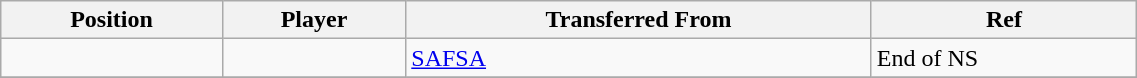<table class="wikitable sortable" style="width:60%; text-align:center; font-size:100%; text-align:left;">
<tr>
<th><strong>Position</strong></th>
<th><strong>Player</strong></th>
<th><strong>Transferred From</strong></th>
<th><strong>Ref</strong></th>
</tr>
<tr>
<td></td>
<td></td>
<td> <a href='#'>SAFSA</a></td>
<td>End of NS </td>
</tr>
<tr>
</tr>
</table>
